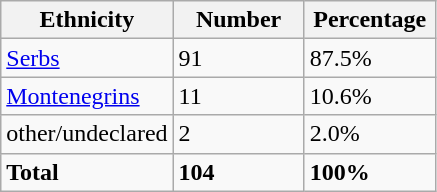<table class="wikitable">
<tr>
<th width="100px">Ethnicity</th>
<th width="80px">Number</th>
<th width="80px">Percentage</th>
</tr>
<tr>
<td><a href='#'>Serbs</a></td>
<td>91</td>
<td>87.5%</td>
</tr>
<tr>
<td><a href='#'>Montenegrins</a></td>
<td>11</td>
<td>10.6%</td>
</tr>
<tr>
<td>other/undeclared</td>
<td>2</td>
<td>2.0%</td>
</tr>
<tr>
<td><strong>Total</strong></td>
<td><strong>104</strong></td>
<td><strong>100%</strong></td>
</tr>
</table>
